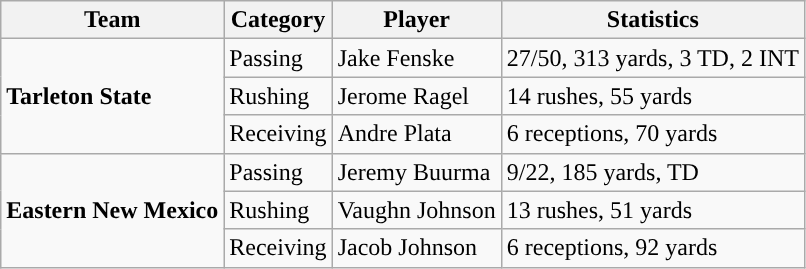<table class="wikitable" style="float: left;">
<tr>
<th>Team</th>
<th>Category</th>
<th>Player</th>
<th>Statistics</th>
</tr>
<tr>
<td rowspan=3><strong>Tarleton State</strong></td>
<td>Passing</td>
<td>Jake Fenske</td>
<td>27/50, 313 yards, 3 TD, 2 INT</td>
</tr>
<tr>
<td>Rushing</td>
<td>Jerome Ragel</td>
<td>14 rushes, 55 yards</td>
</tr>
<tr>
<td>Receiving</td>
<td>Andre Plata</td>
<td>6 receptions, 70 yards</td>
</tr>
<tr>
<td rowspan=3><strong>Eastern New Mexico</strong></td>
<td>Passing</td>
<td>Jeremy Buurma</td>
<td>9/22, 185 yards, TD</td>
</tr>
<tr>
<td>Rushing</td>
<td>Vaughn Johnson</td>
<td>13 rushes, 51 yards</td>
</tr>
<tr>
<td>Receiving</td>
<td>Jacob Johnson</td>
<td>6 receptions, 92 yards</td>
</tr>
</table>
